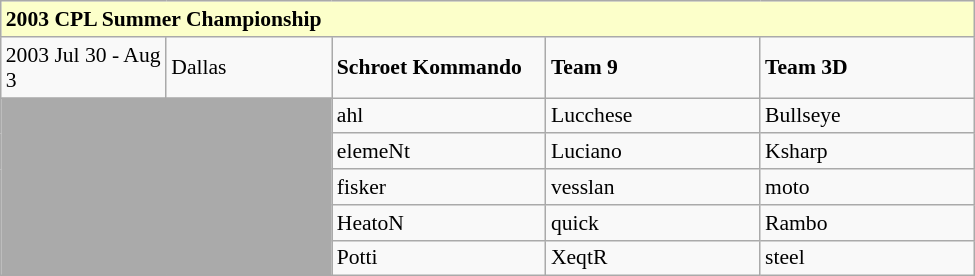<table class="wikitable collapsible collapsed"  style="font-size:90%; margin:0; width:650px;">
<tr>
<th colspan="5" style="background:#fcffca;text-align:left;">2003 CPL Summer Championship</th>
</tr>
<tr>
<td style="width:17%;">2003 Jul 30 - Aug 3</td>
<td style="width:17%;"> Dallas</td>
<td style="width:22%;"> <strong>Schroet Kommando</strong></td>
<td style="width:22%;"> <strong>Team 9</strong></td>
<td style="width:22%;"> <strong>Team 3D</strong></td>
</tr>
<tr>
<td colspan="2" rowspan="5" style="background:#aaa;"></td>
<td> ahl</td>
<td> Lucchese</td>
<td> Bullseye</td>
</tr>
<tr>
<td> elemeNt</td>
<td> Luciano</td>
<td> Ksharp</td>
</tr>
<tr>
<td> fisker</td>
<td> vesslan</td>
<td> moto</td>
</tr>
<tr>
<td> HeatoN</td>
<td> quick</td>
<td> Rambo</td>
</tr>
<tr>
<td> Potti</td>
<td> XeqtR</td>
<td> steel</td>
</tr>
</table>
